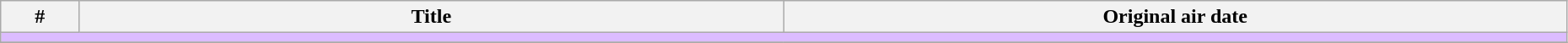<table class="wikitable" width="98%">
<tr>
<th width=5%>#</th>
<th width=45%>Title</th>
<th width=50%>Original air date</th>
</tr>
<tr>
<td colspan="5" bgcolor="#DCBCFF"></td>
</tr>
<tr>
</tr>
</table>
